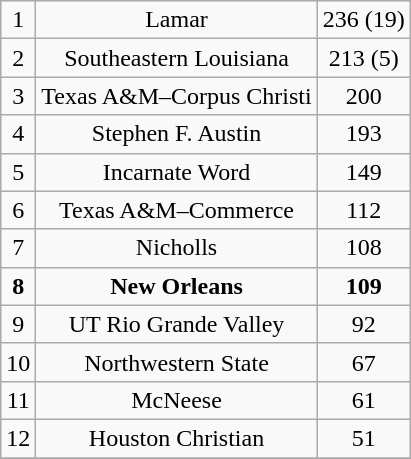<table class="wikitable">
<tr align="center">
<td>1</td>
<td>Lamar</td>
<td>236 (19)</td>
</tr>
<tr align="center">
<td>2</td>
<td>Southeastern Louisiana</td>
<td>213 (5)</td>
</tr>
<tr align="center">
<td>3</td>
<td>Texas A&M–Corpus Christi</td>
<td>200</td>
</tr>
<tr align="center">
<td>4</td>
<td>Stephen F. Austin</td>
<td>193</td>
</tr>
<tr align="center">
<td>5</td>
<td>Incarnate Word</td>
<td>149</td>
</tr>
<tr align="center">
<td>6</td>
<td>Texas A&M–Commerce<br></td>
<td>112</td>
</tr>
<tr align="center">
<td>7</td>
<td>Nicholls</td>
<td>108</td>
</tr>
<tr align="center">
<td><strong>8</strong></td>
<td><strong>New Orleans</strong></td>
<td><strong>109</strong></td>
</tr>
<tr align="center">
<td>9</td>
<td>UT Rio Grande Valley</td>
<td>92</td>
</tr>
<tr align="center">
<td>10</td>
<td>Northwestern State</td>
<td>67</td>
</tr>
<tr align="center">
<td>11</td>
<td>McNeese</td>
<td>61</td>
</tr>
<tr align="center">
<td>12</td>
<td>Houston Christian</td>
<td>51</td>
</tr>
<tr align="center">
</tr>
</table>
